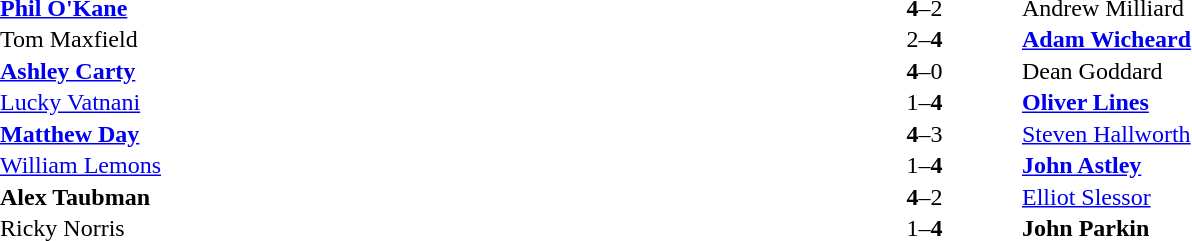<table width="100%" cellspacing="1">
<tr>
<th width=></th>
<th width=10%></th>
<th width=></th>
</tr>
<tr>
<td> <strong><a href='#'>Phil O'Kane</a></strong></td>
<td align="center"><strong>4</strong>–2</td>
<td> Andrew Milliard</td>
</tr>
<tr>
<td> Tom Maxfield</td>
<td align="center">2–<strong>4</strong></td>
<td> <strong><a href='#'>Adam Wicheard</a></strong></td>
</tr>
<tr>
<td> <strong><a href='#'>Ashley Carty</a></strong></td>
<td align="center"><strong>4</strong>–0</td>
<td> Dean Goddard</td>
</tr>
<tr>
<td> <a href='#'>Lucky Vatnani</a></td>
<td align="center">1–<strong>4</strong></td>
<td> <strong><a href='#'>Oliver Lines</a></strong></td>
</tr>
<tr>
<td> <strong><a href='#'>Matthew Day</a></strong></td>
<td align="center"><strong>4</strong>–3</td>
<td> <a href='#'>Steven Hallworth</a></td>
</tr>
<tr>
<td> <a href='#'>William Lemons</a></td>
<td align="center">1–<strong>4</strong></td>
<td> <strong><a href='#'>John Astley</a></strong></td>
</tr>
<tr>
<td> <strong>Alex Taubman</strong></td>
<td align="center"><strong>4</strong>–2</td>
<td> <a href='#'>Elliot Slessor</a></td>
</tr>
<tr>
<td> Ricky Norris</td>
<td align="center">1–<strong>4</strong></td>
<td> <strong>John Parkin</strong></td>
</tr>
</table>
